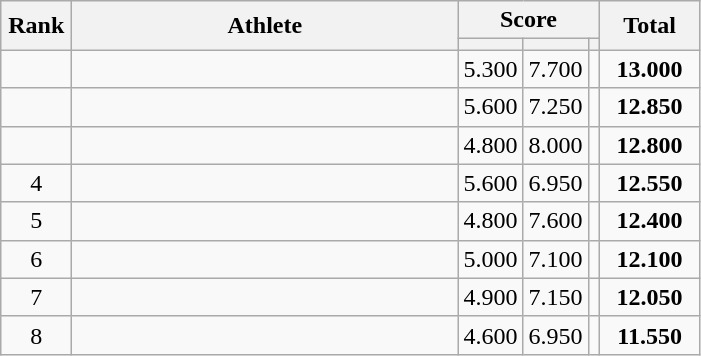<table class=wikitable style="text-align:center">
<tr>
<th width="40" rowspan="2">Rank</th>
<th width="250" rowspan="2">Athlete</th>
<th width="60" colspan="3">Score</th>
<th width="60" rowspan="2">Total</th>
</tr>
<tr>
<th></th>
<th></th>
<th></th>
</tr>
<tr>
<td></td>
<td align="left"></td>
<td>5.300</td>
<td>7.700</td>
<td></td>
<td><strong>13.000</strong></td>
</tr>
<tr>
<td></td>
<td align="left"></td>
<td>5.600</td>
<td>7.250</td>
<td></td>
<td><strong>12.850</strong></td>
</tr>
<tr>
<td></td>
<td align="left"></td>
<td>4.800</td>
<td>8.000</td>
<td></td>
<td><strong>12.800</strong></td>
</tr>
<tr>
<td>4</td>
<td align="left"></td>
<td>5.600</td>
<td>6.950</td>
<td></td>
<td><strong>12.550</strong></td>
</tr>
<tr>
<td>5</td>
<td align="left"></td>
<td>4.800</td>
<td>7.600</td>
<td></td>
<td><strong>12.400</strong></td>
</tr>
<tr>
<td>6</td>
<td align="left"></td>
<td>5.000</td>
<td>7.100</td>
<td></td>
<td><strong>12.100</strong></td>
</tr>
<tr>
<td>7</td>
<td align="left"></td>
<td>4.900</td>
<td>7.150</td>
<td></td>
<td><strong>12.050</strong></td>
</tr>
<tr>
<td>8</td>
<td align="left"></td>
<td>4.600</td>
<td>6.950</td>
<td></td>
<td><strong>11.550</strong></td>
</tr>
</table>
